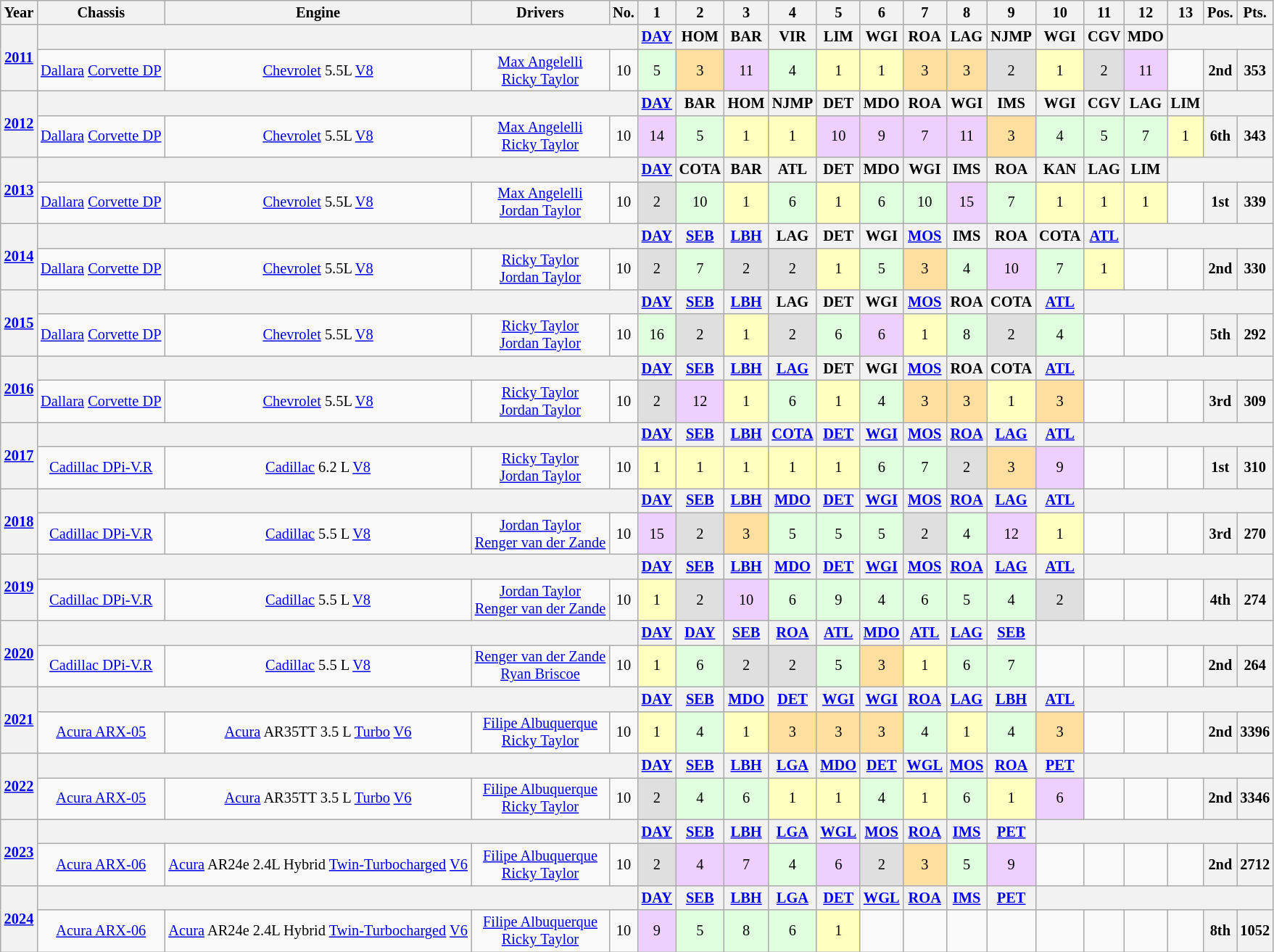<table class="wikitable" style="text-align:center; font-size:85%">
<tr>
<th>Year</th>
<th>Chassis</th>
<th>Engine</th>
<th>Drivers</th>
<th>No.</th>
<th>1</th>
<th>2</th>
<th>3</th>
<th>4</th>
<th>5</th>
<th>6</th>
<th>7</th>
<th>8</th>
<th>9</th>
<th>10</th>
<th>11</th>
<th>12</th>
<th>13</th>
<th>Pos.</th>
<th>Pts.</th>
</tr>
<tr>
<th rowspan=2><a href='#'>2011</a></th>
<th colspan=4> </th>
<th><a href='#'>DAY</a></th>
<th>HOM</th>
<th>BAR</th>
<th>VIR</th>
<th>LIM</th>
<th>WGI</th>
<th>ROA</th>
<th>LAG</th>
<th>NJMP</th>
<th>WGI</th>
<th>CGV</th>
<th>MDO</th>
<th colspan=99> </th>
</tr>
<tr>
<td><a href='#'>Dallara</a> <a href='#'>Corvette DP</a></td>
<td><a href='#'>Chevrolet</a> 5.5L <a href='#'>V8</a></td>
<td> <a href='#'>Max Angelelli</a><br> <a href='#'>Ricky Taylor</a></td>
<td>10</td>
<td style="background:#dfffdf;">5</td>
<td style="background:#ffdf9f;">3</td>
<td style="background:#efcfff;">11</td>
<td style="background:#dfffdf;">4</td>
<td style="background:#ffffbf;">1</td>
<td style="background:#ffffbf;">1</td>
<td style="background:#ffdf9f;">3</td>
<td style="background:#ffdf9f;">3</td>
<td style="background:#dfdfdf;">2</td>
<td style="background:#ffffbf;">1</td>
<td style="background:#dfdfdf;">2</td>
<td style="background:#efcfff;">11</td>
<td></td>
<th>2nd</th>
<th>353</th>
</tr>
<tr>
<th rowspan=2><a href='#'>2012</a></th>
<th colspan=4> </th>
<th><a href='#'>DAY</a></th>
<th>BAR</th>
<th>HOM</th>
<th>NJMP</th>
<th>DET</th>
<th>MDO</th>
<th>ROA</th>
<th>WGI</th>
<th>IMS</th>
<th>WGI</th>
<th>CGV</th>
<th>LAG</th>
<th>LIM</th>
<th colspan=99> </th>
</tr>
<tr>
<td><a href='#'>Dallara</a> <a href='#'>Corvette DP</a></td>
<td><a href='#'>Chevrolet</a> 5.5L <a href='#'>V8</a></td>
<td> <a href='#'>Max Angelelli</a><br> <a href='#'>Ricky Taylor</a></td>
<td>10</td>
<td style="background:#efcfff;">14</td>
<td style="background:#dfffdf;">5</td>
<td style="background:#ffffbf;">1</td>
<td style="background:#ffffbf;">1</td>
<td style="background:#efcfff;">10</td>
<td style="background:#efcfff;">9</td>
<td style="background:#efcfff;">7</td>
<td style="background:#efcfff;">11</td>
<td style="background:#ffdf9f;">3</td>
<td style="background:#dfffdf;">4</td>
<td style="background:#dfffdf;">5</td>
<td style="background:#dfffdf;">7</td>
<td style="background:#ffffbf;">1</td>
<th>6th</th>
<th>343</th>
</tr>
<tr>
<th rowspan=2><a href='#'>2013</a></th>
<th colspan=4> </th>
<th><a href='#'>DAY</a></th>
<th>COTA</th>
<th>BAR</th>
<th>ATL</th>
<th>DET</th>
<th>MDO</th>
<th>WGI</th>
<th>IMS</th>
<th>ROA</th>
<th>KAN</th>
<th>LAG</th>
<th>LIM</th>
<th colspan=99> </th>
</tr>
<tr>
<td><a href='#'>Dallara</a> <a href='#'>Corvette DP</a></td>
<td><a href='#'>Chevrolet</a> 5.5L <a href='#'>V8</a></td>
<td> <a href='#'>Max Angelelli</a><br> <a href='#'>Jordan Taylor</a></td>
<td>10</td>
<td style="background:#dfdfdf;">2</td>
<td style="background:#dfffdf;">10</td>
<td style="background:#ffffbf;">1</td>
<td style="background:#dfffdf;">6</td>
<td style="background:#ffffbf;">1</td>
<td style="background:#dfffdf;">6</td>
<td style="background:#dfffdf;">10</td>
<td style="background:#efcfff;">15</td>
<td style="background:#dfffdf;">7</td>
<td style="background:#ffffbf;">1</td>
<td style="background:#ffffbf;">1</td>
<td style="background:#ffffbf;">1</td>
<td></td>
<th>1st</th>
<th>339</th>
</tr>
<tr>
<th rowspan=2><a href='#'>2014</a></th>
<th colspan=4> </th>
<th><a href='#'>DAY</a></th>
<th><a href='#'>SEB</a></th>
<th><a href='#'>LBH</a></th>
<th>LAG</th>
<th>DET</th>
<th>WGI</th>
<th><a href='#'>MOS</a></th>
<th>IMS</th>
<th>ROA</th>
<th>COTA</th>
<th><a href='#'>ATL</a></th>
<th colspan=99> </th>
</tr>
<tr>
<td><a href='#'>Dallara</a> <a href='#'>Corvette DP</a></td>
<td><a href='#'>Chevrolet</a> 5.5L <a href='#'>V8</a></td>
<td> <a href='#'>Ricky Taylor</a><br> <a href='#'>Jordan Taylor</a></td>
<td>10</td>
<td style="background:#dfdfdf;">2</td>
<td style="background:#dfffdf;">7</td>
<td style="background:#dfdfdf;">2</td>
<td style="background:#dfdfdf;">2</td>
<td style="background:#ffffbf;">1</td>
<td style="background:#dfffdf;">5</td>
<td style="background:#ffdf9f;">3</td>
<td style="background:#dfffdf;">4</td>
<td style="background:#efcfff;">10</td>
<td style="background:#dfffdf;">7</td>
<td style="background:#ffffbf;">1</td>
<td></td>
<td></td>
<th>2nd</th>
<th>330</th>
</tr>
<tr>
<th rowspan=2><a href='#'>2015</a></th>
<th colspan=4> </th>
<th><a href='#'>DAY</a></th>
<th><a href='#'>SEB</a></th>
<th><a href='#'>LBH</a></th>
<th>LAG</th>
<th>DET</th>
<th>WGI</th>
<th><a href='#'>MOS</a></th>
<th>ROA</th>
<th>COTA</th>
<th><a href='#'>ATL</a></th>
<th colspan=99> </th>
</tr>
<tr>
<td><a href='#'>Dallara</a> <a href='#'>Corvette DP</a></td>
<td><a href='#'>Chevrolet</a> 5.5L <a href='#'>V8</a></td>
<td> <a href='#'>Ricky Taylor</a><br> <a href='#'>Jordan Taylor</a></td>
<td>10</td>
<td style="background:#dfffdf;">16</td>
<td style="background:#dfdfdf;">2</td>
<td style="background:#ffffbf;">1</td>
<td style="background:#dfdfdf;">2</td>
<td style="background:#dfffdf;">6</td>
<td style="background:#efcfff;">6</td>
<td style="background:#ffffbf;">1</td>
<td style="background:#dfffdf;">8</td>
<td style="background:#dfdfdf;">2</td>
<td style="background:#dfffdf;">4</td>
<td></td>
<td></td>
<td></td>
<th>5th</th>
<th>292</th>
</tr>
<tr>
<th rowspan=2><a href='#'>2016</a></th>
<th colspan=4> </th>
<th><a href='#'>DAY</a></th>
<th><a href='#'>SEB</a></th>
<th><a href='#'>LBH</a></th>
<th><a href='#'>LAG</a></th>
<th>DET</th>
<th>WGI</th>
<th><a href='#'>MOS</a></th>
<th>ROA</th>
<th>COTA</th>
<th><a href='#'>ATL</a></th>
<th colspan=99> </th>
</tr>
<tr>
<td><a href='#'>Dallara</a> <a href='#'>Corvette DP</a></td>
<td><a href='#'>Chevrolet</a> 5.5L <a href='#'>V8</a></td>
<td> <a href='#'>Ricky Taylor</a><br> <a href='#'>Jordan Taylor</a></td>
<td>10</td>
<td style="background:#dfdfdf;">2</td>
<td style="background:#efcfff;">12</td>
<td style="background:#ffffbf;">1</td>
<td style="background:#dfffdf;">6</td>
<td style="background:#ffffbf;">1</td>
<td style="background:#dfffdf;">4</td>
<td style="background:#ffdf9f;">3</td>
<td style="background:#ffdf9f;">3</td>
<td style="background:#ffffbf;">1</td>
<td style="background:#ffdf9f;">3</td>
<td></td>
<td></td>
<td></td>
<th>3rd</th>
<th>309</th>
</tr>
<tr>
<th rowspan=2><a href='#'>2017</a></th>
<th colspan=4> </th>
<th><a href='#'>DAY</a></th>
<th><a href='#'>SEB</a></th>
<th><a href='#'>LBH</a></th>
<th><a href='#'>COTA</a></th>
<th><a href='#'>DET</a></th>
<th><a href='#'>WGI</a></th>
<th><a href='#'>MOS</a></th>
<th><a href='#'>ROA</a></th>
<th><a href='#'>LAG</a></th>
<th><a href='#'>ATL</a></th>
<th colspan=99> </th>
</tr>
<tr>
<td><a href='#'>Cadillac DPi-V.R</a></td>
<td><a href='#'>Cadillac</a> 6.2 L <a href='#'>V8</a></td>
<td> <a href='#'>Ricky Taylor</a><br> <a href='#'>Jordan Taylor</a></td>
<td>10</td>
<td style="background:#ffffbf;">1</td>
<td style="background:#ffffbf;">1</td>
<td style="background:#ffffbf;">1</td>
<td style="background:#ffffbf;">1</td>
<td style="background:#ffffbf;">1</td>
<td style="background:#dfffdf;">6</td>
<td style="background:#dfffdf;">7</td>
<td style="background:#dfdfdf;">2</td>
<td style="background:#ffdf9f;">3</td>
<td style="background:#efcfff;">9</td>
<td></td>
<td></td>
<td></td>
<th>1st</th>
<th>310</th>
</tr>
<tr>
<th rowspan=2><a href='#'>2018</a></th>
<th colspan=4> </th>
<th><a href='#'>DAY</a></th>
<th><a href='#'>SEB</a></th>
<th><a href='#'>LBH</a></th>
<th><a href='#'>MDO</a></th>
<th><a href='#'>DET</a></th>
<th><a href='#'>WGI</a></th>
<th><a href='#'>MOS</a></th>
<th><a href='#'>ROA</a></th>
<th><a href='#'>LAG</a></th>
<th><a href='#'>ATL</a></th>
<th colspan=99> </th>
</tr>
<tr>
<td><a href='#'>Cadillac DPi-V.R</a></td>
<td><a href='#'>Cadillac</a> 5.5 L <a href='#'>V8</a></td>
<td> <a href='#'>Jordan Taylor</a><br> <a href='#'>Renger van der Zande</a></td>
<td>10</td>
<td style="background:#efcfff;">15</td>
<td style="background:#dfdfdf;">2</td>
<td style="background:#ffdf9f;">3</td>
<td style="background:#dfffdf;">5</td>
<td style="background:#dfffdf;">5</td>
<td style="background:#dfffdf;">5</td>
<td style="background:#dfdfdf;">2</td>
<td style="background:#dfffdf;">4</td>
<td style="background:#efcfff;">12</td>
<td style="background:#ffffbf;">1</td>
<td></td>
<td></td>
<td></td>
<th>3rd</th>
<th>270</th>
</tr>
<tr>
<th rowspan=2><a href='#'>2019</a></th>
<th colspan=4> </th>
<th><a href='#'>DAY</a></th>
<th><a href='#'>SEB</a></th>
<th><a href='#'>LBH</a></th>
<th><a href='#'>MDO</a></th>
<th><a href='#'>DET</a></th>
<th><a href='#'>WGI</a></th>
<th><a href='#'>MOS</a></th>
<th><a href='#'>ROA</a></th>
<th><a href='#'>LAG</a></th>
<th><a href='#'>ATL</a></th>
<th colspan=99> </th>
</tr>
<tr>
<td><a href='#'>Cadillac DPi-V.R</a></td>
<td><a href='#'>Cadillac</a> 5.5 L <a href='#'>V8</a></td>
<td> <a href='#'>Jordan Taylor</a><br> <a href='#'>Renger van der Zande</a></td>
<td>10</td>
<td style="background:#ffffbf;">1</td>
<td style="background:#dfdfdf;">2</td>
<td style="background:#efcfff;">10</td>
<td style="background:#dfffdf;">6</td>
<td style="background:#dfffdf;">9</td>
<td style="background:#dfffdf;">4</td>
<td style="background:#dfffdf;">6</td>
<td style="background:#dfffdf;">5</td>
<td style="background:#dfffdf;">4</td>
<td style="background:#dfdfdf;">2</td>
<td></td>
<td></td>
<td></td>
<th>4th</th>
<th>274</th>
</tr>
<tr>
<th rowspan=2><a href='#'>2020</a></th>
<th colspan=4> </th>
<th><a href='#'>DAY</a></th>
<th><a href='#'>DAY</a></th>
<th><a href='#'>SEB</a></th>
<th><a href='#'>ROA</a></th>
<th><a href='#'>ATL</a></th>
<th><a href='#'>MDO</a></th>
<th><a href='#'>ATL</a></th>
<th><a href='#'>LAG</a></th>
<th><a href='#'>SEB</a></th>
<th colspan=99> </th>
</tr>
<tr>
<td><a href='#'>Cadillac DPi-V.R</a></td>
<td><a href='#'>Cadillac</a> 5.5 L <a href='#'>V8</a></td>
<td> <a href='#'>Renger van der Zande</a><br> <a href='#'>Ryan Briscoe</a></td>
<td>10</td>
<td style="background:#ffffbf;">1</td>
<td style="background:#dfffdf;">6</td>
<td style="background:#dfdfdf;">2</td>
<td style="background:#dfdfdf;">2</td>
<td style="background:#dfffdf;">5</td>
<td style="background:#ffdf9f;">3</td>
<td style="background:#ffffbf;">1</td>
<td style="background:#dfffdf;">6</td>
<td style="background:#dfffdf;">7</td>
<td></td>
<td></td>
<td></td>
<td></td>
<th>2nd</th>
<th>264</th>
</tr>
<tr>
<th rowspan=2><a href='#'>2021</a></th>
<th colspan=4> </th>
<th><a href='#'>DAY</a></th>
<th><a href='#'>SEB</a></th>
<th><a href='#'>MDO</a></th>
<th><a href='#'>DET</a></th>
<th><a href='#'>WGI</a></th>
<th><a href='#'>WGI</a></th>
<th><a href='#'>ROA</a></th>
<th><a href='#'>LAG</a></th>
<th><a href='#'>LBH</a></th>
<th><a href='#'>ATL</a></th>
<th colspan=99> </th>
</tr>
<tr>
<td><a href='#'>Acura ARX-05</a></td>
<td><a href='#'>Acura</a> AR35TT 3.5 L <a href='#'>Turbo</a> <a href='#'>V6</a></td>
<td> <a href='#'>Filipe Albuquerque</a><br> <a href='#'>Ricky Taylor</a></td>
<td>10</td>
<td style="background:#ffffbf;">1</td>
<td style="background:#dfffdf;">4</td>
<td style="background:#ffffbf;">1</td>
<td style="background:#ffdf9f;">3</td>
<td style="background:#ffdf9f;">3</td>
<td style="background:#ffdf9f;">3</td>
<td style="background:#dfffdf;">4</td>
<td style="background:#ffffbf;">1</td>
<td style="background:#dfffdf;">4</td>
<td style="background:#ffdf9f;">3</td>
<td></td>
<td></td>
<td></td>
<th>2nd</th>
<th>3396</th>
</tr>
<tr>
<th rowspan=2><a href='#'>2022</a></th>
<th colspan=4> </th>
<th><a href='#'>DAY</a></th>
<th><a href='#'>SEB</a></th>
<th><a href='#'>LBH</a></th>
<th><a href='#'>LGA</a></th>
<th><a href='#'>MDO</a></th>
<th><a href='#'>DET</a></th>
<th><a href='#'>WGL</a></th>
<th><a href='#'>MOS</a></th>
<th><a href='#'>ROA</a></th>
<th><a href='#'>PET</a></th>
<th colspan=99> </th>
</tr>
<tr>
<td><a href='#'>Acura ARX-05</a></td>
<td><a href='#'>Acura</a> AR35TT 3.5 L <a href='#'>Turbo</a> <a href='#'>V6</a></td>
<td> <a href='#'>Filipe Albuquerque</a><br> <a href='#'>Ricky Taylor</a></td>
<td>10</td>
<td style="background:#DFDFDF;">2</td>
<td style="background:#DFFFDF;">4</td>
<td style="background:#DFFFDF;">6</td>
<td style="background:#FFFFBF;">1</td>
<td style="background:#FFFFBF;">1</td>
<td style="background:#DFFFDF;">4</td>
<td style="background:#FFFFBF;">1</td>
<td style="background:#DFFFDF;">6</td>
<td style="background:#FFFFBF;">1</td>
<td style="background:#EFCFFF;">6</td>
<td></td>
<td></td>
<td></td>
<th>2nd</th>
<th>3346</th>
</tr>
<tr>
<th rowspan=2><a href='#'>2023</a></th>
<th colspan=4> </th>
<th><a href='#'>DAY</a></th>
<th><a href='#'>SEB</a></th>
<th><a href='#'>LBH</a></th>
<th><a href='#'>LGA</a></th>
<th><a href='#'>WGL</a></th>
<th><a href='#'>MOS</a></th>
<th><a href='#'>ROA</a></th>
<th><a href='#'>IMS</a></th>
<th><a href='#'>PET</a></th>
<th colspan=99> </th>
</tr>
<tr>
<td><a href='#'>Acura ARX-06</a></td>
<td><a href='#'>Acura</a> AR24e 2.4L Hybrid <a href='#'>Twin-Turbocharged</a> <a href='#'>V6</a></td>
<td> <a href='#'>Filipe Albuquerque</a><br> <a href='#'>Ricky Taylor</a></td>
<td>10</td>
<td style="background:#DFDFDF;">2</td>
<td style="background:#EFCFFF;">4</td>
<td style="background:#EFCFFF;">7</td>
<td style="background:#DFFFDF;">4</td>
<td style="background:#EFCFFF;">6</td>
<td style="background:#DFDFDF;">2</td>
<td style="background:#FFDF9F;">3</td>
<td style="background:#DFFFDF;">5</td>
<td style="background:#EFCFFF;">9</td>
<td></td>
<td></td>
<td></td>
<td></td>
<th>2nd</th>
<th>2712</th>
</tr>
<tr>
<th rowspan=2><a href='#'>2024</a></th>
<th colspan=4> </th>
<th><a href='#'>DAY</a></th>
<th><a href='#'>SEB</a></th>
<th><a href='#'>LBH</a></th>
<th><a href='#'>LGA</a></th>
<th><a href='#'>DET</a></th>
<th><a href='#'>WGL</a></th>
<th><a href='#'>ROA</a></th>
<th><a href='#'>IMS</a></th>
<th><a href='#'>PET</a></th>
<th colspan=99> </th>
</tr>
<tr>
<td><a href='#'>Acura ARX-06</a></td>
<td><a href='#'>Acura</a> AR24e 2.4L Hybrid <a href='#'>Twin-Turbocharged</a> <a href='#'>V6</a></td>
<td> <a href='#'>Filipe Albuquerque</a><br> <a href='#'>Ricky Taylor</a></td>
<td>10</td>
<td style="background:#EFCFFF;">9</td>
<td style="background:#DFFFDF;">5</td>
<td style="background:#DFFFDF;">8</td>
<td style="background:#DFFFDF;">6</td>
<td style="background:#ffffbf;">1</td>
<td></td>
<td></td>
<td></td>
<td></td>
<td></td>
<td></td>
<td></td>
<td></td>
<th>8th</th>
<th>1052</th>
</tr>
</table>
